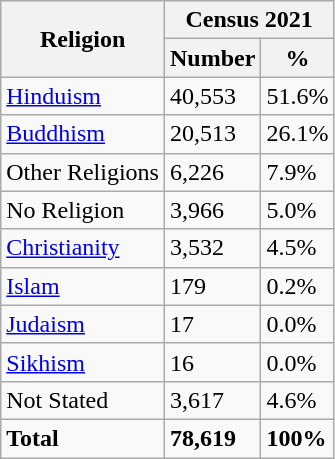<table class="wikitable">
<tr>
<th rowspan="2">Religion</th>
<th colspan="2">Census 2021</th>
</tr>
<tr>
<th>Number</th>
<th>%</th>
</tr>
<tr>
<td> <a href='#'>Hinduism</a></td>
<td>40,553</td>
<td>51.6%</td>
</tr>
<tr>
<td> <a href='#'>Buddhism</a></td>
<td>20,513</td>
<td>26.1%</td>
</tr>
<tr>
<td>Other Religions</td>
<td>6,226</td>
<td>7.9%</td>
</tr>
<tr>
<td>No Religion</td>
<td>3,966</td>
<td>5.0%</td>
</tr>
<tr>
<td> <a href='#'>Christianity</a></td>
<td>3,532</td>
<td>4.5%</td>
</tr>
<tr>
<td> <a href='#'>Islam</a></td>
<td>179</td>
<td>0.2%</td>
</tr>
<tr>
<td> <a href='#'>Judaism</a></td>
<td>17</td>
<td>0.0%</td>
</tr>
<tr>
<td> <a href='#'>Sikhism</a></td>
<td>16</td>
<td>0.0%</td>
</tr>
<tr>
<td>Not Stated</td>
<td>3,617</td>
<td>4.6%</td>
</tr>
<tr>
<td><strong>Total</strong></td>
<td><strong>78,619</strong></td>
<td><strong>100%</strong></td>
</tr>
</table>
